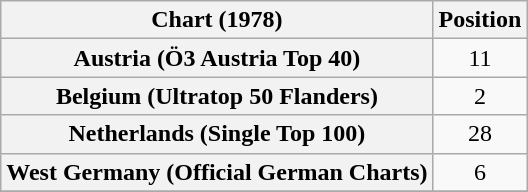<table class="wikitable sortable plainrowheaders" style="text-align:center">
<tr>
<th scope="col">Chart (1978)</th>
<th scope="col">Position</th>
</tr>
<tr>
<th scope="row">Austria (Ö3 Austria Top 40)</th>
<td>11</td>
</tr>
<tr>
<th scope="row">Belgium (Ultratop 50 Flanders)</th>
<td>2</td>
</tr>
<tr>
<th scope="row">Netherlands (Single Top 100)</th>
<td>28</td>
</tr>
<tr>
<th scope="row">West Germany (Official German Charts)</th>
<td>6</td>
</tr>
<tr>
</tr>
</table>
